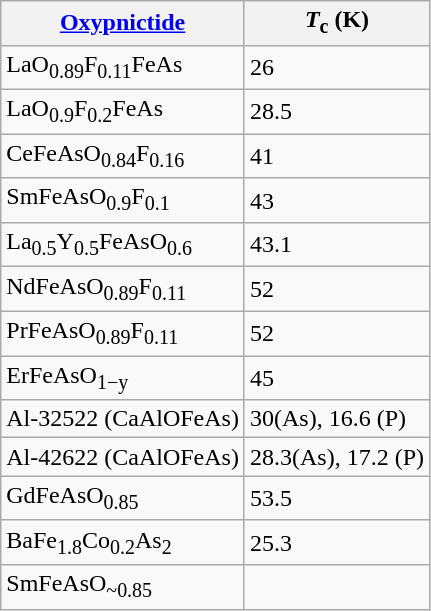<table class="wikitable sortable">
<tr>
<th><a href='#'>Oxypnictide</a></th>
<th><em>T</em><sub>c</sub> (K)</th>
</tr>
<tr>
<td>LaO<sub>0.89</sub>F<sub>0.11</sub>FeAs</td>
<td>26</td>
</tr>
<tr>
<td>LaO<sub>0.9</sub>F<sub>0.2</sub>FeAs</td>
<td>28.5</td>
</tr>
<tr>
<td>CeFeAsO<sub>0.84</sub>F<sub>0.16</sub></td>
<td>41</td>
</tr>
<tr>
<td>SmFeAsO<sub>0.9</sub>F<sub>0.1</sub></td>
<td>43</td>
</tr>
<tr>
<td>La<sub>0.5</sub>Y<sub>0.5</sub>FeAsO<sub>0.6</sub></td>
<td>43.1</td>
</tr>
<tr>
<td>NdFeAsO<sub>0.89</sub>F<sub>0.11</sub></td>
<td>52</td>
</tr>
<tr>
<td>PrFeAsO<sub>0.89</sub>F<sub>0.11</sub></td>
<td>52</td>
</tr>
<tr>
<td>ErFeAsO<sub>1−y</sub></td>
<td>45</td>
</tr>
<tr>
<td>Al-32522 (CaAlOFeAs)</td>
<td>30(As), 16.6 (P)</td>
</tr>
<tr>
<td>Al-42622 (CaAlOFeAs)</td>
<td>28.3(As), 17.2 (P)</td>
</tr>
<tr>
<td>GdFeAsO<sub>0.85</sub></td>
<td>53.5</td>
</tr>
<tr>
<td>BaFe<sub>1.8</sub>Co<sub>0.2</sub>As<sub>2</sub></td>
<td>25.3</td>
</tr>
<tr>
<td>SmFeAsO<sub>~0.85</sub></td>
<td></td>
</tr>
</table>
